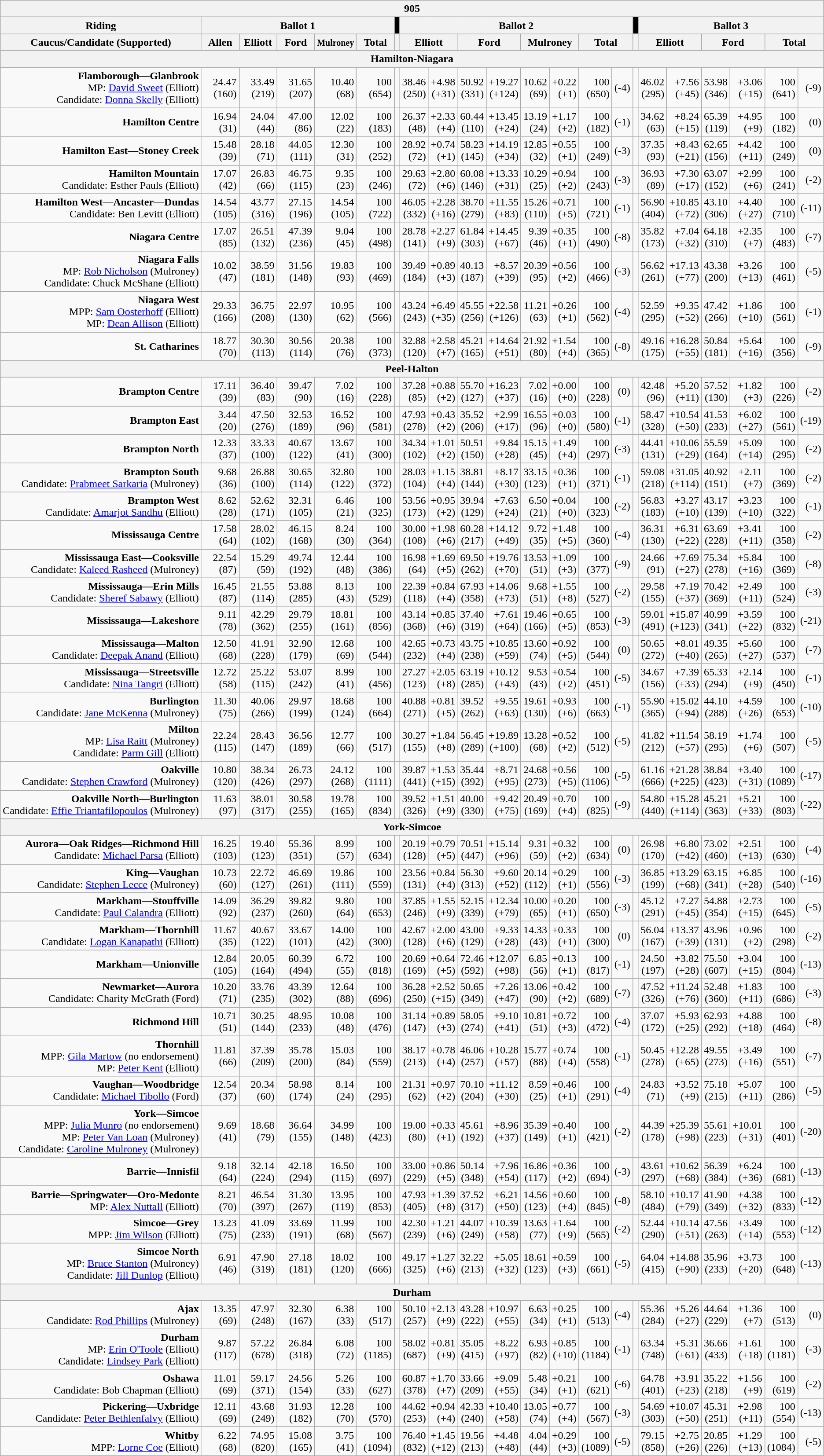<table class="wikitable mw-collapsible mw-collapsed">
<tr>
<th colspan = "22">905</th>
</tr>
<tr>
<th width = "300">Riding</th>
<th colspan = "5">Ballot 1</th>
<th scope="col" style="width: 1px;background:black"></th>
<th colspan = "8">Ballot 2</th>
<th scope="col" style="width: 1px;background:black"></th>
<th colspan = "6">Ballot 3</th>
</tr>
<tr>
<th>Caucus/Candidate (Supported)</th>
<th width = "50">Allen</th>
<th width = "50">Elliott</th>
<th width = "50">Ford</th>
<th width = "50"><small>Mulroney</small></th>
<th width = "50">Total</th>
<th></th>
<th colspan = "2">Elliott</th>
<th colspan = "2">Ford</th>
<th colspan = "2">Mulroney</th>
<th colspan = "2">Total</th>
<th></th>
<th colspan = "2">Elliott</th>
<th colspan = "2">Ford</th>
<th colspan = "2">Total</th>
</tr>
<tr>
<th colspan = "22">Hamilton-Niagara</th>
</tr>
<tr style="text-align:right;">
<td><strong>Flamborough—Glanbrook</strong><br>MP: <a href='#'>David Sweet</a> (Elliott)<br>Candidate: <a href='#'>Donna Skelly</a> (Elliott)</td>
<td>24.47<br>(160)</td>
<td>33.49<br>(219)</td>
<td>31.65<br>(207)</td>
<td>10.40<br>(68)</td>
<td>100<br>(654)</td>
<td></td>
<td>38.46<br>(250)</td>
<td>+4.98<br>(+31)</td>
<td>50.92<br>(331)</td>
<td>+19.27<br>(+124)</td>
<td>10.62<br>(69)</td>
<td>+0.22<br>(+1)</td>
<td>100<br>(650)</td>
<td>(-4)</td>
<td></td>
<td>46.02<br>(295)</td>
<td>+7.56<br>(+45)</td>
<td>53.98<br>(346)</td>
<td>+3.06<br>(+15)</td>
<td>100<br>(641)</td>
<td>(-9)</td>
</tr>
<tr style="text-align:right;">
<td><strong>Hamilton Centre</strong><br></td>
<td>16.94<br>(31)</td>
<td>24.04<br>(44)</td>
<td>47.00<br>(86)</td>
<td>12.02<br>(22)</td>
<td>100<br>(183)</td>
<td></td>
<td>26.37<br>(48)</td>
<td>+2.33<br>(+4)</td>
<td>60.44<br>(110)</td>
<td>+13.45<br>(+24)</td>
<td>13.19<br>(24)</td>
<td>+1.17<br>(+2)</td>
<td>100<br>(182)</td>
<td>(-1)</td>
<td></td>
<td>34.62<br>(63)</td>
<td>+8.24<br>(+15)</td>
<td>65.39<br>(119)</td>
<td>+4.95<br>(+9)</td>
<td>100<br>(182)</td>
<td>(0)</td>
</tr>
<tr style="text-align:right;">
<td><strong>Hamilton East—Stoney Creek</strong><br></td>
<td>15.48<br>(39)</td>
<td>28.18<br>(71)</td>
<td>44.05<br>(111)</td>
<td>12.30<br>(31)</td>
<td>100<br>(252)</td>
<td></td>
<td>28.92<br>(72)</td>
<td>+0.74<br>(+1)</td>
<td>58.23<br>(145)</td>
<td>+14.19<br>(+34)</td>
<td>12.85<br>(32)</td>
<td>+0.55<br>(+1)</td>
<td>100<br>(249)</td>
<td>(-3)</td>
<td></td>
<td>37.35<br>(93)</td>
<td>+8.43<br>(+21)</td>
<td>62.65<br>(156)</td>
<td>+4.42<br>(+11)</td>
<td>100<br>(249)</td>
<td>(0)</td>
</tr>
<tr style="text-align:right;">
<td><strong>Hamilton Mountain</strong><br>Candidate: Esther Pauls (Elliott)</td>
<td>17.07<br>(42)</td>
<td>26.83<br>(66)</td>
<td>46.75<br>(115)</td>
<td>9.35<br>(23)</td>
<td>100<br>(246)</td>
<td></td>
<td>29.63<br>(72)</td>
<td>+2.80<br>(+6)</td>
<td>60.08<br>(146)</td>
<td>+13.33<br>(+31)</td>
<td>10.29<br>(25)</td>
<td>+0.94<br>(+2)</td>
<td>100<br>(243)</td>
<td>(-3)</td>
<td></td>
<td>36.93<br>(89)</td>
<td>+7.30<br>(+17)</td>
<td>63.07<br>(152)</td>
<td>+2.99<br>(+6)</td>
<td>100<br>(241)</td>
<td>(-2)</td>
</tr>
<tr style="text-align:right;">
<td><strong>Hamilton West—Ancaster—Dundas</strong><br>Candidate: Ben Levitt (Elliott)</td>
<td>14.54<br>(105)</td>
<td>43.77<br>(316)</td>
<td>27.15<br>(196)</td>
<td>14.54<br>(105)</td>
<td>100<br>(722)</td>
<td></td>
<td>46.05<br>(332)</td>
<td>+2.28<br>(+16)</td>
<td>38.70<br>(279)</td>
<td>+11.55<br>(+83)</td>
<td>15.26<br>(110)</td>
<td>+0.71<br>(+5)</td>
<td>100<br>(721)</td>
<td>(-1)</td>
<td></td>
<td>56.90<br>(404)</td>
<td>+10.85<br>(+72)</td>
<td>43.10<br>(306)</td>
<td>+4.40<br>(+27)</td>
<td>100<br>(710)</td>
<td>(-11)</td>
</tr>
<tr style="text-align:right;">
<td><strong>Niagara Centre</strong><br></td>
<td>17.07<br>(85)</td>
<td>26.51<br>(132)</td>
<td>47.39<br>(236)</td>
<td>9.04<br>(45)</td>
<td>100<br>(498)</td>
<td></td>
<td>28.78<br>(141)</td>
<td>+2.27<br>(+9)</td>
<td>61.84<br>(303)</td>
<td>+14.45<br>(+67)</td>
<td>9.39<br>(46)</td>
<td>+0.35<br>(+1)</td>
<td>100<br>(490)</td>
<td>(-8)</td>
<td></td>
<td>35.82<br>(173)</td>
<td>+7.04<br>(+32)</td>
<td>64.18<br>(310)</td>
<td>+2.35<br>(+7)</td>
<td>100<br>(483)</td>
<td>(-7)</td>
</tr>
<tr style="text-align:right;">
<td><strong>Niagara Falls</strong><br>MP: <a href='#'>Rob Nicholson</a> (Mulroney)<br>Candidate: Chuck McShane (Elliott)</td>
<td>10.02<br>(47)</td>
<td>38.59<br>(181)</td>
<td>31.56<br>(148)</td>
<td>19.83<br>(93)</td>
<td>100<br>(469)</td>
<td></td>
<td>39.49<br>(184)</td>
<td>+0.89<br>(+3)</td>
<td>40.13<br>(187)</td>
<td>+8.57<br>(+39)</td>
<td>20.39<br>(95)</td>
<td>+0.56<br>(+2)</td>
<td>100<br>(466)</td>
<td>(-3)</td>
<td></td>
<td>56.62<br>(261)</td>
<td>+17.13<br>(+77)</td>
<td>43.38<br>(200)</td>
<td>+3.26<br>(+13)</td>
<td>100<br>(461)</td>
<td>(-5)</td>
</tr>
<tr style="text-align:right;">
<td><strong>Niagara West</strong><br>MPP: <a href='#'>Sam Oosterhoff</a> (Elliott)<br>MP: <a href='#'>Dean Allison</a> (Elliott)</td>
<td>29.33<br>(166)</td>
<td>36.75<br>(208)</td>
<td>22.97<br>(130)</td>
<td>10.95<br>(62)</td>
<td>100<br>(566)</td>
<td></td>
<td>43.24<br>(243)</td>
<td>+6.49<br>(+35)</td>
<td>45.55<br>(256)</td>
<td>+22.58<br>(+126)</td>
<td>11.21<br>(63)</td>
<td>+0.26<br>(+1)</td>
<td>100<br>(562)</td>
<td>(-4)</td>
<td></td>
<td>52.59<br>(295)</td>
<td>+9.35<br>(+52)</td>
<td>47.42<br>(266)</td>
<td>+1.86<br>(+10)</td>
<td>100<br>(561)</td>
<td>(-1)</td>
</tr>
<tr style="text-align:right;">
<td><strong>St. Catharines</strong><br></td>
<td>18.77<br>(70)</td>
<td>30.30<br>(113)</td>
<td>30.56<br>(114)</td>
<td>20.38<br>(76)</td>
<td>100<br>(373)</td>
<td></td>
<td>32.88<br>(120)</td>
<td>+2.58<br>(+7)</td>
<td>45.21<br>(165)</td>
<td>+14.64<br>(+51)</td>
<td>21.92<br>(80)</td>
<td>+1.54<br>(+4)</td>
<td>100<br>(365)</td>
<td>(-8)</td>
<td></td>
<td>49.16<br>(175)</td>
<td>+16.28<br>(+55)</td>
<td>50.84<br>(181)</td>
<td>+5.64<br>(+16)</td>
<td>100<br>(356)</td>
<td>(-9)</td>
</tr>
<tr>
<th colspan = "22">Peel-Halton</th>
</tr>
<tr style="text-align:right;">
<td><strong>Brampton Centre</strong><br></td>
<td>17.11<br>(39)</td>
<td>36.40<br>(83)</td>
<td>39.47<br>(90)</td>
<td>7.02<br>(16)</td>
<td>100<br>(228)</td>
<td></td>
<td>37.28<br>(85)</td>
<td>+0.88<br>(+2)</td>
<td>55.70<br>(127)</td>
<td>+16.23<br>(+37)</td>
<td>7.02<br>(16)</td>
<td>+0.00<br>(+0)</td>
<td>100<br>(228)</td>
<td>(0)</td>
<td></td>
<td>42.48<br>(96)</td>
<td>+5.20<br>(+11)</td>
<td>57.52<br>(130)</td>
<td>+1.82<br>(+3)</td>
<td>100<br>(226)</td>
<td>(-2)</td>
</tr>
<tr style="text-align:right;">
<td><strong>Brampton East</strong><br></td>
<td>3.44<br>(20)</td>
<td>47.50<br>(276)</td>
<td>32.53<br>(189)</td>
<td>16.52<br>(96)</td>
<td>100<br>(581)</td>
<td></td>
<td>47.93<br>(278)</td>
<td>+0.43<br>(+2)</td>
<td>35.52<br>(206)</td>
<td>+2.99<br>(+17)</td>
<td>16.55<br>(96)</td>
<td>+0.03<br>(+0)</td>
<td>100<br>(580)</td>
<td>(-1)</td>
<td></td>
<td>58.47<br>(328)</td>
<td>+10.54<br>(+50)</td>
<td>41.53<br>(233)</td>
<td>+6.02<br>(+27)</td>
<td>100<br>(561)</td>
<td>(-19)</td>
</tr>
<tr style="text-align:right;">
<td><strong>Brampton North</strong><br></td>
<td>12.33<br>(37)</td>
<td>33.33<br>(100)</td>
<td>40.67<br>(122)</td>
<td>13.67<br>(41)</td>
<td>100<br>(300)</td>
<td></td>
<td>34.34<br>(102)</td>
<td>+1.01<br>(+2)</td>
<td>50.51<br>(150)</td>
<td>+9.84<br>(+28)</td>
<td>15.15<br>(45)</td>
<td>+1.49<br>(+4)</td>
<td>100<br>(297)</td>
<td>(-3)</td>
<td></td>
<td>44.41<br>(131)</td>
<td>+10.06<br>(+29)</td>
<td>55.59<br>(164)</td>
<td>+5.09<br>(+14)</td>
<td>100<br>(295)</td>
<td>(-2)</td>
</tr>
<tr style="text-align:right;">
<td><strong>Brampton South</strong><br>Candidate: <a href='#'>Prabmeet Sarkaria</a> (Mulroney)</td>
<td>9.68<br>(36)</td>
<td>26.88<br>(100)</td>
<td>30.65<br>(114)</td>
<td>32.80<br>(122)</td>
<td>100<br>(372)</td>
<td></td>
<td>28.03<br>(104)</td>
<td>+1.15<br>(+4)</td>
<td>38.81<br>(144)</td>
<td>+8.17<br>(+30)</td>
<td>33.15<br>(123)</td>
<td>+0.36<br>(+1)</td>
<td>100<br>(371)</td>
<td>(-1)</td>
<td></td>
<td>59.08<br>(218)</td>
<td>+31.05<br>(+114)</td>
<td>40.92<br>(151)</td>
<td>+2.11<br>(+7)</td>
<td>100<br>(369)</td>
<td>(-2)</td>
</tr>
<tr style="text-align:right;">
<td><strong>Brampton West</strong><br>Candidate: <a href='#'>Amarjot Sandhu</a> (Elliott)</td>
<td>8.62<br>(28)</td>
<td>52.62<br>(171)</td>
<td>32.31<br>(105)</td>
<td>6.46<br>(21)</td>
<td>100<br>(325)</td>
<td></td>
<td>53.56<br>(173)</td>
<td>+0.95<br>(+2)</td>
<td>39.94<br>(129)</td>
<td>+7.63<br>(+24)</td>
<td>6.50<br>(21)</td>
<td>+0.04<br>(+0)</td>
<td>100<br>(323)</td>
<td>(-2)</td>
<td></td>
<td>56.83<br>(183)</td>
<td>+3.27<br>(+10)</td>
<td>43.17<br>(139)</td>
<td>+3.23<br>(+10)</td>
<td>100<br>(322)</td>
<td>(-1)</td>
</tr>
<tr style="text-align:right;">
<td><strong>Mississauga Centre</strong><br></td>
<td>17.58<br>(64)</td>
<td>28.02<br>(102)</td>
<td>46.15<br>(168)</td>
<td>8.24<br>(30)</td>
<td>100<br>(364)</td>
<td></td>
<td>30.00<br>(108)</td>
<td>+1.98<br>(+6)</td>
<td>60.28<br>(217)</td>
<td>+14.12<br>(+49)</td>
<td>9.72<br>(35)</td>
<td>+1.48<br>(+5)</td>
<td>100<br>(360)</td>
<td>(-4)</td>
<td></td>
<td>36.31<br>(130)</td>
<td>+6.31<br>(+22)</td>
<td>63.69<br>(228)</td>
<td>+3.41<br>(+11)</td>
<td>100<br>(358)</td>
<td>(-2)</td>
</tr>
<tr style="text-align:right;">
<td><strong>Mississauga East—Cooksville</strong><br>Candidate: <a href='#'>Kaleed Rasheed</a> (Mulroney)</td>
<td>22.54<br>(87)</td>
<td>15.29<br>(59)</td>
<td>49.74<br>(192)</td>
<td>12.44<br>(48)</td>
<td>100<br>(386)</td>
<td></td>
<td>16.98<br>(64)</td>
<td>+1.69<br>(+5)</td>
<td>69.50<br>(262)</td>
<td>+19.76<br>(+70)</td>
<td>13.53<br>(51)</td>
<td>+1.09<br>(+3)</td>
<td>100<br>(377)</td>
<td>(-9)</td>
<td></td>
<td>24.66<br>(91)</td>
<td>+7.69<br>(+27)</td>
<td>75.34<br>(278)</td>
<td>+5.84<br>(+16)</td>
<td>100<br>(369)</td>
<td>(-8)</td>
</tr>
<tr style="text-align:right;">
<td><strong>Mississauga—Erin Mills</strong><br>Candidate: <a href='#'>Sheref Sabawy</a> (Elliott)</td>
<td>16.45<br>(87)</td>
<td>21.55<br>(114)</td>
<td>53.88<br>(285)</td>
<td>8.13<br>(43)</td>
<td>100<br>(529)</td>
<td></td>
<td>22.39<br>(118)</td>
<td>+0.84<br>(+4)</td>
<td>67.93<br>(358)</td>
<td>+14.06<br>(+73)</td>
<td>9.68<br>(51)</td>
<td>+1.55<br>(+8)</td>
<td>100<br>(527)</td>
<td>(-2)</td>
<td></td>
<td>29.58<br>(155)</td>
<td>+7.19<br>(+37)</td>
<td>70.42<br>(369)</td>
<td>+2.49<br>(+11)</td>
<td>100<br>(524)</td>
<td>(-3)</td>
</tr>
<tr style="text-align:right;">
<td><strong>Mississauga—Lakeshore</strong><br></td>
<td>9.11<br>(78)</td>
<td>42.29<br>(362)</td>
<td>29.79<br>(255)</td>
<td>18.81<br>(161)</td>
<td>100<br>(856)</td>
<td></td>
<td>43.14<br>(368)</td>
<td>+0.85<br>(+6)</td>
<td>37.40<br>(319)</td>
<td>+7.61<br>(+64)</td>
<td>19.46<br>(166)</td>
<td>+0.65<br>(+5)</td>
<td>100<br>(853)</td>
<td>(-3)</td>
<td></td>
<td>59.01<br>(491)</td>
<td>+15.87<br>(+123)</td>
<td>40.99<br>(341)</td>
<td>+3.59<br>(+22)</td>
<td>100<br>(832)</td>
<td>(-21)</td>
</tr>
<tr style="text-align:right;">
<td><strong>Mississauga—Malton</strong><br>Candidate: <a href='#'>Deepak Anand</a> (Elliott)</td>
<td>12.50<br>(68)</td>
<td>41.91<br>(228)</td>
<td>32.90<br>(179)</td>
<td>12.68<br>(69)</td>
<td>100<br>(544)</td>
<td></td>
<td>42.65<br>(232)</td>
<td>+0.73<br>(+4)</td>
<td>43.75<br>(238)</td>
<td>+10.85<br>(+59)</td>
<td>13.60<br>(74)</td>
<td>+0.92<br>(+5)</td>
<td>100<br>(544)</td>
<td>(0)</td>
<td></td>
<td>50.65<br>(272)</td>
<td>+8.01<br>(+40)</td>
<td>49.35<br>(265)</td>
<td>+5.60<br>(+27)</td>
<td>100<br>(537)</td>
<td>(-7)</td>
</tr>
<tr style="text-align:right;">
<td><strong>Mississauga—Streetsville</strong><br>Candidate: <a href='#'>Nina Tangri</a> (Elliott)</td>
<td>12.72<br>(58)</td>
<td>25.22<br>(115)</td>
<td>53.07<br>(242)</td>
<td>8.99<br>(41)</td>
<td>100<br>(456)</td>
<td></td>
<td>27.27<br>(123)</td>
<td>+2.05<br>(+8)</td>
<td>63.19<br>(285)</td>
<td>+10.12<br>(+43)</td>
<td>9.53<br>(43)</td>
<td>+0.54<br>(+2)</td>
<td>100<br>(451)</td>
<td>(-5)</td>
<td></td>
<td>34.67<br>(156)</td>
<td>+7.39<br>(+33)</td>
<td>65.33<br>(294)</td>
<td>+2.14<br>(+9)</td>
<td>100<br>(450)</td>
<td>(-1)</td>
</tr>
<tr style="text-align:right;">
<td><strong>Burlington</strong><br>Candidate: <a href='#'>Jane McKenna</a> (Mulroney)</td>
<td>11.30<br>(75)</td>
<td>40.06<br>(266)</td>
<td>29.97<br>(199)</td>
<td>18.68<br>(124)</td>
<td>100<br>(664)</td>
<td></td>
<td>40.88<br>(271)</td>
<td>+0.81<br>(+5)</td>
<td>39.52<br>(262)</td>
<td>+9.55<br>(+63)</td>
<td>19.61<br>(130)</td>
<td>+0.93<br>(+6)</td>
<td>100<br>(663)</td>
<td>(-1)</td>
<td></td>
<td>55.90<br>(365)</td>
<td>+15.02<br>(+94)</td>
<td>44.10<br>(288)</td>
<td>+4.59<br>(+26)</td>
<td>100<br>(653)</td>
<td>(-10)</td>
</tr>
<tr style="text-align:right;">
<td><strong>Milton</strong><br>MP: <a href='#'>Lisa Raitt</a> (Mulroney)<br>Candidate: <a href='#'>Parm Gill</a> (Elliott)</td>
<td>22.24<br>(115)</td>
<td>28.43<br>(147)</td>
<td>36.56<br>(189)</td>
<td>12.77<br>(66)</td>
<td>100<br>(517)</td>
<td></td>
<td>30.27<br>(155)</td>
<td>+1.84<br>(+8)</td>
<td>56.45<br>(289)</td>
<td>+19.89<br>(+100)</td>
<td>13.28<br>(68)</td>
<td>+0.52<br>(+2)</td>
<td>100<br>(512)</td>
<td>(-5)</td>
<td></td>
<td>41.82<br>(212)</td>
<td>+11.54<br>(+57)</td>
<td>58.19<br>(295)</td>
<td>+1.74<br>(+6)</td>
<td>100<br>(507)</td>
<td>(-5)</td>
</tr>
<tr style="text-align:right;">
<td><strong>Oakville</strong><br>Candidate: <a href='#'>Stephen Crawford</a> (Mulroney)</td>
<td>10.80<br>(120)</td>
<td>38.34<br>(426)</td>
<td>26.73<br>(297)</td>
<td>24.12<br>(268)</td>
<td>100<br>(1111)</td>
<td></td>
<td>39.87<br>(441)</td>
<td>+1.53<br>(+15)</td>
<td>35.44<br>(392)</td>
<td>+8.71<br>(+95)</td>
<td>24.68<br>(273)</td>
<td>+0.56<br>(+5)</td>
<td>100<br>(1106)</td>
<td>(-5)</td>
<td></td>
<td>61.16<br>(666)</td>
<td>+21.28<br>(+225)</td>
<td>38.84<br>(423)</td>
<td>+3.40<br>(+31)</td>
<td>100<br>(1089)</td>
<td>(-17)</td>
</tr>
<tr style="text-align:right;">
<td><strong>Oakville North—Burlington</strong><br>Candidate: <a href='#'>Effie Triantafilopoulos</a> (Mulroney)</td>
<td>11.63<br>(97)</td>
<td>38.01<br>(317)</td>
<td>30.58<br>(255)</td>
<td>19.78<br>(165)</td>
<td>100<br>(834)</td>
<td></td>
<td>39.52<br>(326)</td>
<td>+1.51<br>(+9)</td>
<td>40.00<br>(330)</td>
<td>+9.42<br>(+75)</td>
<td>20.49<br>(169)</td>
<td>+0.70<br>(+4)</td>
<td>100<br>(825)</td>
<td>(-9)</td>
<td></td>
<td>54.80<br>(440)</td>
<td>+15.28<br>(+114)</td>
<td>45.21<br>(363)</td>
<td>+5.21<br>(+33)</td>
<td>100<br>(803)</td>
<td>(-22)</td>
</tr>
<tr>
<th colspan = "22">York-Simcoe</th>
</tr>
<tr style="text-align:right;">
<td><strong>Aurora—Oak Ridges—Richmond Hill</strong><br>Candidate: <a href='#'>Michael Parsa</a> (Elliott)</td>
<td>16.25<br>(103)</td>
<td>19.40<br>(123)</td>
<td>55.36<br>(351)</td>
<td>8.99<br>(57)</td>
<td>100<br>(634)</td>
<td></td>
<td>20.19<br>(128)</td>
<td>+0.79<br>(+5)</td>
<td>70.51<br>(447)</td>
<td>+15.14<br>(+96)</td>
<td>9.31<br>(59)</td>
<td>+0.32<br>(+2)</td>
<td>100<br>(634)</td>
<td>(0)</td>
<td></td>
<td>26.98<br>(170)</td>
<td>+6.80<br>(+42)</td>
<td>73.02<br>(460)</td>
<td>+2.51<br>(+13)</td>
<td>100<br>(630)</td>
<td>(-4)</td>
</tr>
<tr style="text-align:right;">
<td><strong>King—Vaughan</strong><br>Candidate: <a href='#'>Stephen Lecce</a> (Mulroney)</td>
<td>10.73<br>(60)</td>
<td>22.72<br>(127)</td>
<td>46.69<br>(261)</td>
<td>19.86<br>(111)</td>
<td>100<br>(559)</td>
<td></td>
<td>23.56<br>(131)</td>
<td>+0.84<br>(+4)</td>
<td>56.30<br>(313)</td>
<td>+9.60<br>(+52)</td>
<td>20.14<br>(112)</td>
<td>+0.29<br>(+1)</td>
<td>100<br>(556)</td>
<td>(-3)</td>
<td></td>
<td>36.85<br>(199)</td>
<td>+13.29<br>(+68)</td>
<td>63.15<br>(341)</td>
<td>+6.85<br>(+28)</td>
<td>100<br>(540)</td>
<td>(-16)</td>
</tr>
<tr style="text-align:right;">
<td><strong>Markham—Stouffville</strong><br>Candidate: <a href='#'>Paul Calandra</a> (Elliott)</td>
<td>14.09<br>(92)</td>
<td>36.29<br>(237)</td>
<td>39.82<br>(260)</td>
<td>9.80<br>(64)</td>
<td>100<br>(653)</td>
<td></td>
<td>37.85<br>(246)</td>
<td>+1.55<br>(+9)</td>
<td>52.15<br>(339)</td>
<td>+12.34<br>(+79)</td>
<td>10.00<br>(65)</td>
<td>+0.20<br>(+1)</td>
<td>100<br>(650)</td>
<td>(-3)</td>
<td></td>
<td>45.12<br>(291)</td>
<td>+7.27<br>(+45)</td>
<td>54.88<br>(354)</td>
<td>+2.73<br>(+15)</td>
<td>100<br>(645)</td>
<td>(-5)</td>
</tr>
<tr style="text-align:right;">
<td><strong>Markham—Thornhill</strong><br>Candidate: <a href='#'>Logan Kanapathi</a> (Elliott)</td>
<td>11.67<br>(35)</td>
<td>40.67<br>(122)</td>
<td>33.67<br>(101)</td>
<td>14.00<br>(42)</td>
<td>100<br>(300)</td>
<td></td>
<td>42.67<br>(128)</td>
<td>+2.00<br>(+6)</td>
<td>43.00<br>(129)</td>
<td>+9.33<br>(+28)</td>
<td>14.33<br>(43)</td>
<td>+0.33<br>(+1)</td>
<td>100<br>(300)</td>
<td>(0)</td>
<td></td>
<td>56.04<br>(167)</td>
<td>+13.37<br>(+39)</td>
<td>43.96<br>(131)</td>
<td>+0.96<br>(+2)</td>
<td>100<br>(298)</td>
<td>(-2)</td>
</tr>
<tr style="text-align:right;">
<td><strong>Markham—Unionville</strong><br></td>
<td>12.84<br>(105)</td>
<td>20.05<br>(164)</td>
<td>60.39<br>(494)</td>
<td>6.72<br>(55)</td>
<td>100<br>(818)</td>
<td></td>
<td>20.69<br>(169)</td>
<td>+0.64<br>(+5)</td>
<td>72.46<br>(592)</td>
<td>+12.07<br>(+98)</td>
<td>6.85<br>(56)</td>
<td>+0.13<br>(+1)</td>
<td>100<br>(817)</td>
<td>(-1)</td>
<td></td>
<td>24.50<br>(197)</td>
<td>+3.82<br>(+28)</td>
<td>75.50<br>(607)</td>
<td>+3.04<br>(+15)</td>
<td>100<br>(804)</td>
<td>(-13)</td>
</tr>
<tr style="text-align:right;">
<td><strong>Newmarket—Aurora</strong><br>Candidate: Charity McGrath (Ford)</td>
<td>10.20<br>(71)</td>
<td>33.76<br>(235)</td>
<td>43.39<br>(302)</td>
<td>12.64<br>(88)</td>
<td>100<br>(696)</td>
<td></td>
<td>36.28<br>(250)</td>
<td>+2.52<br>(+15)</td>
<td>50.65<br>(349)</td>
<td>+7.26<br>(+47)</td>
<td>13.06<br>(90)</td>
<td>+0.42<br>(+2)</td>
<td>100<br>(689)</td>
<td>(-7)</td>
<td></td>
<td>47.52<br>(326)</td>
<td>+11.24<br>(+76)</td>
<td>52.48<br>(360)</td>
<td>+1.83<br>(+11)</td>
<td>100<br>(686)</td>
<td>(-3)</td>
</tr>
<tr style="text-align:right;">
<td><strong>Richmond Hill</strong><br></td>
<td>10.71<br>(51)</td>
<td>30.25<br>(144)</td>
<td>48.95<br>(233)</td>
<td>10.08<br>(48)</td>
<td>100<br>(476)</td>
<td></td>
<td>31.14<br>(147)</td>
<td>+0.89<br>(+3)</td>
<td>58.05<br>(274)</td>
<td>+9.10<br>(+41)</td>
<td>10.81<br>(51)</td>
<td>+0.72<br>(+3)</td>
<td>100<br>(472)</td>
<td>(-4)</td>
<td></td>
<td>37.07<br>(172)</td>
<td>+5.93<br>(+25)</td>
<td>62.93<br>(292)</td>
<td>+4.88<br>(+18)</td>
<td>100<br>(464)</td>
<td>(-8)</td>
</tr>
<tr style="text-align:right;">
<td><strong>Thornhill</strong><br>MPP: <a href='#'>Gila Martow</a> (no endorsement)<br>MP: <a href='#'>Peter Kent</a> (Elliott)</td>
<td>11.81<br>(66)</td>
<td>37.39<br>(209)</td>
<td>35.78<br>(200)</td>
<td>15.03<br>(84)</td>
<td>100<br>(559)</td>
<td></td>
<td>38.17<br>(213)</td>
<td>+0.78<br>(+4)</td>
<td>46.06<br>(257)</td>
<td>+10.28<br>(+57)</td>
<td>15.77<br>(88)</td>
<td>+0.74<br>(+4)</td>
<td>100<br>(558)</td>
<td>(-1)</td>
<td></td>
<td>50.45<br>(278)</td>
<td>+12.28<br>(+65)</td>
<td>49.55<br>(273)</td>
<td>+3.49<br>(+16)</td>
<td>100<br>(551)</td>
<td>(-7)</td>
</tr>
<tr style="text-align:right;">
<td><strong>Vaughan—Woodbridge</strong><br>Candidate: <a href='#'>Michael Tibollo</a> (Ford)</td>
<td>12.54<br>(37)</td>
<td>20.34<br>(60)</td>
<td>58.98<br>(174)</td>
<td>8.14<br>(24)</td>
<td>100<br>(295)</td>
<td></td>
<td>21.31<br>(62)</td>
<td>+0.97<br>(+2)</td>
<td>70.10<br>(204)</td>
<td>+11.12<br>(+30)</td>
<td>8.59<br>(25)</td>
<td>+0.46<br>(+1)</td>
<td>100<br>(291)</td>
<td>(-4)</td>
<td></td>
<td>24.83<br>(71)</td>
<td>+3.52<br>(+9)</td>
<td>75.18<br>(215)</td>
<td>+5.07<br>(+11)</td>
<td>100<br>(286)</td>
<td>(-5)</td>
</tr>
<tr style="text-align:right;">
<td><strong>York—Simcoe</strong><br>MPP: <a href='#'>Julia Munro</a> (no endorsement)<br>MP: <a href='#'>Peter Van Loan</a> (Mulroney)<br>Candidate: <a href='#'>Caroline Mulroney</a> (Mulroney)</td>
<td>9.69<br>(41)</td>
<td>18.68<br>(79)</td>
<td>36.64<br>(155)</td>
<td>34.99<br>(148)</td>
<td>100<br>(423)</td>
<td></td>
<td>19.00<br>(80)</td>
<td>+0.33<br>(+1)</td>
<td>45.61<br>(192)</td>
<td>+8.96<br>(+37)</td>
<td>35.39<br>(149)</td>
<td>+0.40<br>(+1)</td>
<td>100<br>(421)</td>
<td>(-2)</td>
<td></td>
<td>44.39<br>(178)</td>
<td>+25.39<br>(+98)</td>
<td>55.61<br>(223)</td>
<td>+10.01<br>(+31)</td>
<td>100<br>(401)</td>
<td>(-20)</td>
</tr>
<tr style="text-align:right;">
<td><strong>Barrie—Innisfil</strong><br></td>
<td>9.18<br>(64)</td>
<td>32.14<br>(224)</td>
<td>42.18<br>(294)</td>
<td>16.50<br>(115)</td>
<td>100<br>(697)</td>
<td></td>
<td>33.00<br>(229)</td>
<td>+0.86<br>(+5)</td>
<td>50.14<br>(348)</td>
<td>+7.96<br>(+54)</td>
<td>16.86<br>(117)</td>
<td>+0.36<br>(+2)</td>
<td>100<br>(694)</td>
<td>(-3)</td>
<td></td>
<td>43.61<br>(297)</td>
<td>+10.62<br>(+68)</td>
<td>56.39<br>(384)</td>
<td>+6.24<br>(+36)</td>
<td>100<br>(681)</td>
<td>(-13)</td>
</tr>
<tr style="text-align:right;">
<td><strong>Barrie—Springwater—Oro-Medonte</strong><br>MP: <a href='#'>Alex Nuttall</a> (Elliott)</td>
<td>8.21<br>(70)</td>
<td>46.54<br>(397)</td>
<td>31.30<br>(267)</td>
<td>13.95<br>(119)</td>
<td>100<br>(853)</td>
<td></td>
<td>47.93<br>(405)</td>
<td>+1.39<br>(+8)</td>
<td>37.52<br>(317)</td>
<td>+6.21<br>(+50)</td>
<td>14.56<br>(123)</td>
<td>+0.60<br>(+4)</td>
<td>100<br>(845)</td>
<td>(-8)</td>
<td></td>
<td>58.10<br>(484)</td>
<td>+10.17<br>(+79)</td>
<td>41.90<br>(349)</td>
<td>+4.38<br>(+32)</td>
<td>100<br>(833)</td>
<td>(-12)</td>
</tr>
<tr style="text-align:right;">
<td><strong>Simcoe—Grey</strong><br>MPP: <a href='#'>Jim Wilson</a> (Elliott)</td>
<td>13.23<br>(75)</td>
<td>41.09<br>(233)</td>
<td>33.69<br>(191)</td>
<td>11.99<br>(68)</td>
<td>100<br>(567)</td>
<td></td>
<td>42.30<br>(239)</td>
<td>+1.21<br>(+6)</td>
<td>44.07<br>(249)</td>
<td>+10.39<br>(+58)</td>
<td>13.63<br>(77)</td>
<td>+1.64<br>(+9)</td>
<td>100<br>(565)</td>
<td>(-2)</td>
<td></td>
<td>52.44<br>(290)</td>
<td>+10.14<br>(+51)</td>
<td>47.56<br>(263)</td>
<td>+3.49<br>(+14)</td>
<td>100<br>(553)</td>
<td>(-12)</td>
</tr>
<tr style="text-align:right;">
<td><strong>Simcoe North</strong><br>MP: <a href='#'>Bruce Stanton</a> (Mulroney)<br>Candidate: <a href='#'>Jill Dunlop</a> (Elliott)</td>
<td>6.91<br>(46)</td>
<td>47.90<br>(319)</td>
<td>27.18<br>(181)</td>
<td>18.02<br>(120)</td>
<td>100<br>(666)</td>
<td></td>
<td>49.17<br>(325)</td>
<td>+1.27<br>(+6)</td>
<td>32.22<br>(213)</td>
<td>+5.05<br>(+32)</td>
<td>18.61<br>(123)</td>
<td>+0.59<br>(+3)</td>
<td>100<br>(661)</td>
<td>(-5)</td>
<td></td>
<td>64.04<br>(415)</td>
<td>+14.88<br>(+90)</td>
<td>35.96<br>(233)</td>
<td>+3.73<br>(+20)</td>
<td>100<br>(648)</td>
<td>(-13)</td>
</tr>
<tr>
<th colspan = "22">Durham</th>
</tr>
<tr style="text-align:right;">
<td><strong>Ajax</strong><br>Candidate: <a href='#'>Rod Phillips</a> (Mulroney)</td>
<td>13.35<br>(69)</td>
<td>47.97<br>(248)</td>
<td>32.30<br>(167)</td>
<td>6.38<br>(33)</td>
<td>100<br>(517)</td>
<td></td>
<td>50.10<br>(257)</td>
<td>+2.13<br>(+9)</td>
<td>43.28<br>(222)</td>
<td>+10.97<br>(+55)</td>
<td>6.63<br>(34)</td>
<td>+0.25<br>(+1)</td>
<td>100<br>(513)</td>
<td>(-4)</td>
<td></td>
<td>55.36<br>(284)</td>
<td>+5.26<br>(+27)</td>
<td>44.64<br>(229)</td>
<td>+1.36<br>(+7)</td>
<td>100<br>(513)</td>
<td>(0)</td>
</tr>
<tr style="text-align:right;">
<td><strong>Durham</strong><br>MP: <a href='#'>Erin O'Toole</a> (Elliott)<br>Candidate: <a href='#'>Lindsey Park</a> (Elliott)</td>
<td>9.87<br>(117)</td>
<td>57.22<br>(678)</td>
<td>26.84<br>(318)</td>
<td>6.08<br>(72)</td>
<td>100<br>(1185)</td>
<td></td>
<td>58.02<br>(687)</td>
<td>+0.81<br>(+9)</td>
<td>35.05<br>(415)</td>
<td>+8.22<br>(+97)</td>
<td>6.93<br>(82)</td>
<td>+0.85<br>(+10)</td>
<td>100<br>(1184)</td>
<td>(-1)</td>
<td></td>
<td>63.34<br>(748)</td>
<td>+5.31<br>(+61)</td>
<td>36.66<br>(433)</td>
<td>+1.61<br>(+18)</td>
<td>100<br>(1181)</td>
<td>(-3)</td>
</tr>
<tr style="text-align:right;">
<td><strong>Oshawa</strong><br>Candidate: Bob Chapman (Elliott)</td>
<td>11.01<br>(69)</td>
<td>59.17<br>(371)</td>
<td>24.56<br>(154)</td>
<td>5.26<br>(33)</td>
<td>100<br>(627)</td>
<td></td>
<td>60.87<br>(378)</td>
<td>+1.70<br>(+7)</td>
<td>33.66<br>(209)</td>
<td>+9.09<br>(+55)</td>
<td>5.48<br>(34)</td>
<td>+0.21<br>(+1)</td>
<td>100<br>(621)</td>
<td>(-6)</td>
<td></td>
<td>64.78<br>(401)</td>
<td>+3.91<br>(+23)</td>
<td>35.22<br>(218)</td>
<td>+1.56<br>(+9)</td>
<td>100<br>(619)</td>
<td>(-2)</td>
</tr>
<tr style="text-align:right;">
<td><strong>Pickering—Uxbridge</strong><br>Candidate: <a href='#'>Peter Bethlenfalvy</a> (Elliott)</td>
<td>12.11<br>(69)</td>
<td>43.68<br>(249)</td>
<td>31.93<br>(182)</td>
<td>12.28<br>(70)</td>
<td>100<br>(570)</td>
<td></td>
<td>44.62<br>(253)</td>
<td>+0.94<br>(+4)</td>
<td>42.33<br>(240)</td>
<td>+10.40<br>(+58)</td>
<td>13.05<br>(74)</td>
<td>+0.77<br>(+4)</td>
<td>100<br>(567)</td>
<td>(-3)</td>
<td></td>
<td>54.69<br>(303)</td>
<td>+10.07<br>(+50)</td>
<td>45.31<br>(251)</td>
<td>+2.98<br>(+11)</td>
<td>100<br>(554)</td>
<td>(-13)</td>
</tr>
<tr style="text-align:right;">
<td><strong>Whitby</strong><br>MPP: <a href='#'>Lorne Coe</a> (Elliott)</td>
<td>6.22<br>(68)</td>
<td>74.95<br>(820)</td>
<td>15.08<br>(165)</td>
<td>3.75<br>(41)</td>
<td>100<br>(1094)</td>
<td></td>
<td>76.40<br>(832)</td>
<td>+1.45<br>(+12)</td>
<td>19.56<br>(213)</td>
<td>+4.48<br>(+48)</td>
<td>4.04<br>(44)</td>
<td>+0.29<br>(+3)</td>
<td>100<br>(1089)</td>
<td>(-5)</td>
<td></td>
<td>79.15<br>(858)</td>
<td>+2.75<br>(+26)</td>
<td>20.85<br>(226)</td>
<td>+1.29<br>(+13)</td>
<td>100<br>(1084)</td>
<td>(-5)</td>
</tr>
</table>
